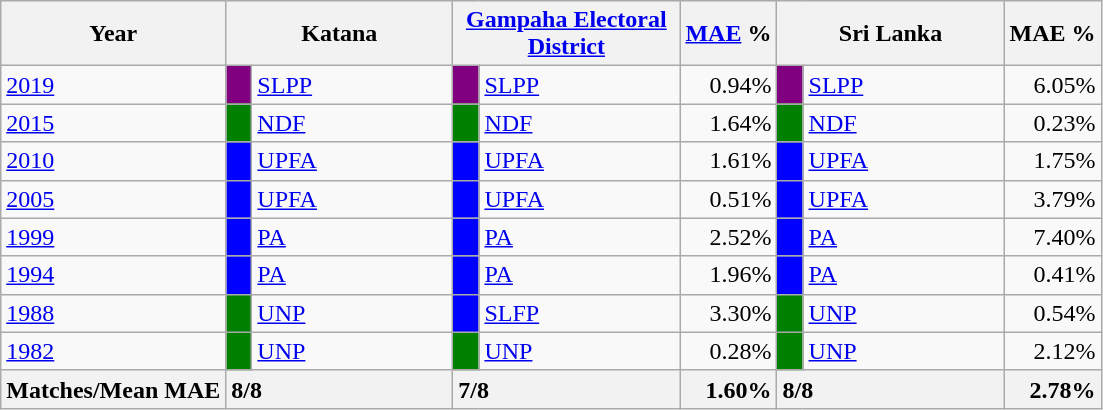<table class="wikitable">
<tr>
<th>Year</th>
<th colspan="2" width="144px">Katana</th>
<th colspan="2" width="144px"><a href='#'>Gampaha Electoral District</a></th>
<th><a href='#'>MAE</a> %</th>
<th colspan="2" width="144px">Sri Lanka</th>
<th>MAE %</th>
</tr>
<tr>
<td><a href='#'>2019</a></td>
<td style="background-color:purple;" width="10px"></td>
<td style="text-align:left;"><a href='#'>SLPP</a></td>
<td style="background-color:purple;" width="10px"></td>
<td style="text-align:left;"><a href='#'>SLPP</a></td>
<td style="text-align:right;">0.94%</td>
<td style="background-color:purple;" width="10px"></td>
<td style="text-align:left;"><a href='#'>SLPP</a></td>
<td style="text-align:right;">6.05%</td>
</tr>
<tr>
<td><a href='#'>2015</a></td>
<td style="background-color:green;" width="10px"></td>
<td style="text-align:left;"><a href='#'>NDF</a></td>
<td style="background-color:green;" width="10px"></td>
<td style="text-align:left;"><a href='#'>NDF</a></td>
<td style="text-align:right;">1.64%</td>
<td style="background-color:green;" width="10px"></td>
<td style="text-align:left;"><a href='#'>NDF</a></td>
<td style="text-align:right;">0.23%</td>
</tr>
<tr>
<td><a href='#'>2010</a></td>
<td style="background-color:blue;" width="10px"></td>
<td style="text-align:left;"><a href='#'>UPFA</a></td>
<td style="background-color:blue;" width="10px"></td>
<td style="text-align:left;"><a href='#'>UPFA</a></td>
<td style="text-align:right;">1.61%</td>
<td style="background-color:blue;" width="10px"></td>
<td style="text-align:left;"><a href='#'>UPFA</a></td>
<td style="text-align:right;">1.75%</td>
</tr>
<tr>
<td><a href='#'>2005</a></td>
<td style="background-color:blue;" width="10px"></td>
<td style="text-align:left;"><a href='#'>UPFA</a></td>
<td style="background-color:blue;" width="10px"></td>
<td style="text-align:left;"><a href='#'>UPFA</a></td>
<td style="text-align:right;">0.51%</td>
<td style="background-color:blue;" width="10px"></td>
<td style="text-align:left;"><a href='#'>UPFA</a></td>
<td style="text-align:right;">3.79%</td>
</tr>
<tr>
<td><a href='#'>1999</a></td>
<td style="background-color:blue;" width="10px"></td>
<td style="text-align:left;"><a href='#'>PA</a></td>
<td style="background-color:blue;" width="10px"></td>
<td style="text-align:left;"><a href='#'>PA</a></td>
<td style="text-align:right;">2.52%</td>
<td style="background-color:blue;" width="10px"></td>
<td style="text-align:left;"><a href='#'>PA</a></td>
<td style="text-align:right;">7.40%</td>
</tr>
<tr>
<td><a href='#'>1994</a></td>
<td style="background-color:blue;" width="10px"></td>
<td style="text-align:left;"><a href='#'>PA</a></td>
<td style="background-color:blue;" width="10px"></td>
<td style="text-align:left;"><a href='#'>PA</a></td>
<td style="text-align:right;">1.96%</td>
<td style="background-color:blue;" width="10px"></td>
<td style="text-align:left;"><a href='#'>PA</a></td>
<td style="text-align:right;">0.41%</td>
</tr>
<tr>
<td><a href='#'>1988</a></td>
<td style="background-color:green;" width="10px"></td>
<td style="text-align:left;"><a href='#'>UNP</a></td>
<td style="background-color:blue;" width="10px"></td>
<td style="text-align:left;"><a href='#'>SLFP</a></td>
<td style="text-align:right;">3.30%</td>
<td style="background-color:green;" width="10px"></td>
<td style="text-align:left;"><a href='#'>UNP</a></td>
<td style="text-align:right;">0.54%</td>
</tr>
<tr>
<td><a href='#'>1982</a></td>
<td style="background-color:green;" width="10px"></td>
<td style="text-align:left;"><a href='#'>UNP</a></td>
<td style="background-color:green;" width="10px"></td>
<td style="text-align:left;"><a href='#'>UNP</a></td>
<td style="text-align:right;">0.28%</td>
<td style="background-color:green;" width="10px"></td>
<td style="text-align:left;"><a href='#'>UNP</a></td>
<td style="text-align:right;">2.12%</td>
</tr>
<tr>
<th>Matches/Mean MAE</th>
<th style="text-align:left;"colspan="2" width="144px">8/8</th>
<th style="text-align:left;"colspan="2" width="144px">7/8</th>
<th style="text-align:right;">1.60%</th>
<th style="text-align:left;"colspan="2" width="144px">8/8</th>
<th style="text-align:right;">2.78%</th>
</tr>
</table>
